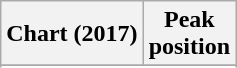<table class="wikitable sortable plainrowheaders" style="text-align:center">
<tr>
<th scope="col">Chart (2017)</th>
<th scope="col">Peak<br>position</th>
</tr>
<tr>
</tr>
<tr>
</tr>
<tr>
</tr>
</table>
